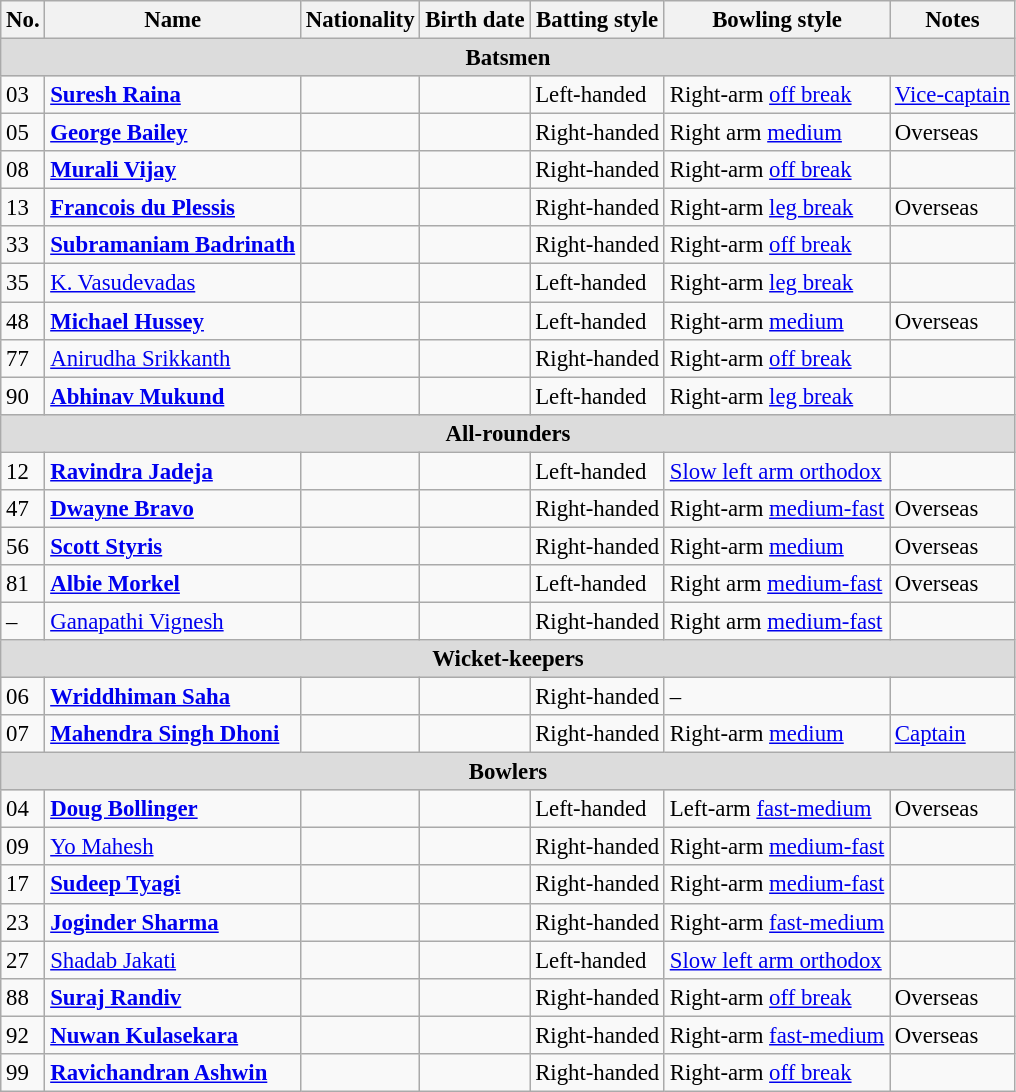<table class="wikitable" style="font-size:95%;">
<tr>
<th>No.</th>
<th>Name</th>
<th>Nationality</th>
<th>Birth date</th>
<th>Batting style</th>
<th>Bowling style</th>
<th>Notes</th>
</tr>
<tr>
<th colspan="7" style="background: #DCDCDC" align=center>Batsmen</th>
</tr>
<tr>
<td>03</td>
<td><strong><a href='#'>Suresh Raina</a></strong></td>
<td></td>
<td></td>
<td>Left-handed</td>
<td>Right-arm <a href='#'>off break</a></td>
<td><a href='#'>Vice-captain</a></td>
</tr>
<tr>
<td>05</td>
<td><strong><a href='#'>George Bailey</a></strong></td>
<td></td>
<td></td>
<td>Right-handed</td>
<td>Right arm <a href='#'>medium</a></td>
<td>Overseas</td>
</tr>
<tr>
<td>08</td>
<td><strong><a href='#'>Murali Vijay</a></strong></td>
<td></td>
<td></td>
<td>Right-handed</td>
<td>Right-arm <a href='#'>off break</a></td>
<td></td>
</tr>
<tr>
<td>13</td>
<td><strong><a href='#'>Francois du Plessis</a></strong></td>
<td></td>
<td></td>
<td>Right-handed</td>
<td>Right-arm <a href='#'>leg break</a></td>
<td>Overseas</td>
</tr>
<tr>
<td>33</td>
<td><strong><a href='#'>Subramaniam Badrinath</a></strong></td>
<td></td>
<td></td>
<td>Right-handed</td>
<td>Right-arm <a href='#'>off break</a></td>
<td></td>
</tr>
<tr>
<td>35</td>
<td><a href='#'>K. Vasudevadas</a></td>
<td></td>
<td></td>
<td>Left-handed</td>
<td>Right-arm <a href='#'>leg break</a></td>
<td></td>
</tr>
<tr>
<td>48</td>
<td><strong><a href='#'>Michael Hussey</a></strong></td>
<td></td>
<td></td>
<td>Left-handed</td>
<td>Right-arm <a href='#'>medium</a></td>
<td>Overseas</td>
</tr>
<tr>
<td>77</td>
<td><a href='#'>Anirudha Srikkanth</a></td>
<td></td>
<td></td>
<td>Right-handed</td>
<td>Right-arm <a href='#'>off break</a></td>
<td></td>
</tr>
<tr>
<td>90</td>
<td><strong><a href='#'>Abhinav Mukund</a></strong></td>
<td></td>
<td></td>
<td>Left-handed</td>
<td>Right-arm <a href='#'>leg break</a></td>
<td></td>
</tr>
<tr>
<th colspan="7" style="background: #DCDCDC" align=center>All-rounders</th>
</tr>
<tr>
<td>12</td>
<td><strong><a href='#'>Ravindra Jadeja</a></strong></td>
<td></td>
<td></td>
<td>Left-handed</td>
<td><a href='#'>Slow left arm orthodox</a></td>
<td></td>
</tr>
<tr>
<td>47</td>
<td><strong><a href='#'>Dwayne Bravo</a></strong></td>
<td></td>
<td></td>
<td>Right-handed</td>
<td>Right-arm <a href='#'>medium-fast</a></td>
<td>Overseas</td>
</tr>
<tr>
<td>56</td>
<td><strong><a href='#'>Scott Styris</a></strong></td>
<td></td>
<td></td>
<td>Right-handed</td>
<td>Right-arm <a href='#'>medium</a></td>
<td>Overseas</td>
</tr>
<tr>
<td>81</td>
<td><strong><a href='#'>Albie Morkel</a></strong></td>
<td></td>
<td></td>
<td>Left-handed</td>
<td>Right arm <a href='#'>medium-fast</a></td>
<td>Overseas</td>
</tr>
<tr>
<td>–</td>
<td><a href='#'>Ganapathi Vignesh</a></td>
<td></td>
<td></td>
<td>Right-handed</td>
<td>Right arm <a href='#'>medium-fast</a></td>
<td></td>
</tr>
<tr>
<th colspan="7" style="background: #DCDCDC" align=center>Wicket-keepers</th>
</tr>
<tr>
<td>06</td>
<td><strong><a href='#'>Wriddhiman Saha</a></strong></td>
<td></td>
<td></td>
<td>Right-handed</td>
<td>–</td>
<td></td>
</tr>
<tr>
<td>07</td>
<td><strong><a href='#'>Mahendra Singh Dhoni</a></strong></td>
<td></td>
<td></td>
<td>Right-handed</td>
<td>Right-arm <a href='#'>medium</a></td>
<td><a href='#'>Captain</a></td>
</tr>
<tr>
<th colspan="7" style="background: #DCDCDC" align=center>Bowlers</th>
</tr>
<tr>
<td>04</td>
<td><strong><a href='#'>Doug Bollinger</a></strong></td>
<td></td>
<td></td>
<td>Left-handed</td>
<td>Left-arm <a href='#'>fast-medium</a></td>
<td>Overseas</td>
</tr>
<tr>
<td>09</td>
<td><a href='#'>Yo Mahesh</a></td>
<td></td>
<td></td>
<td>Right-handed</td>
<td>Right-arm <a href='#'>medium-fast</a></td>
<td></td>
</tr>
<tr>
<td>17</td>
<td><strong><a href='#'>Sudeep Tyagi</a></strong></td>
<td></td>
<td></td>
<td>Right-handed</td>
<td>Right-arm <a href='#'>medium-fast</a></td>
<td></td>
</tr>
<tr>
<td>23</td>
<td><strong><a href='#'>Joginder Sharma</a></strong></td>
<td></td>
<td></td>
<td>Right-handed</td>
<td>Right-arm <a href='#'>fast-medium</a></td>
<td></td>
</tr>
<tr>
<td>27</td>
<td><a href='#'>Shadab Jakati</a></td>
<td></td>
<td></td>
<td>Left-handed</td>
<td><a href='#'>Slow left arm orthodox</a></td>
<td></td>
</tr>
<tr>
<td>88</td>
<td><strong><a href='#'>Suraj Randiv</a></strong></td>
<td></td>
<td></td>
<td>Right-handed</td>
<td>Right-arm <a href='#'>off break</a></td>
<td>Overseas</td>
</tr>
<tr>
<td>92</td>
<td><strong><a href='#'>Nuwan Kulasekara</a></strong></td>
<td></td>
<td></td>
<td>Right-handed</td>
<td>Right-arm <a href='#'>fast-medium</a></td>
<td>Overseas</td>
</tr>
<tr>
<td>99</td>
<td><strong><a href='#'>Ravichandran Ashwin</a></strong></td>
<td></td>
<td></td>
<td>Right-handed</td>
<td>Right-arm <a href='#'>off break</a></td>
<td></td>
</tr>
</table>
